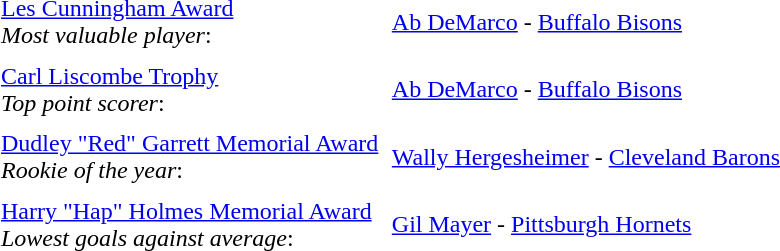<table cellpadding="3" cellspacing="3">
<tr>
<td><a href='#'>Les Cunningham Award</a><br><em>Most valuable player</em>:</td>
<td><a href='#'>Ab DeMarco</a> - <a href='#'>Buffalo Bisons</a></td>
</tr>
<tr>
<td><a href='#'>Carl Liscombe Trophy</a><br><em>Top point scorer</em>:</td>
<td><a href='#'>Ab DeMarco</a> - <a href='#'>Buffalo Bisons</a></td>
</tr>
<tr>
<td><a href='#'>Dudley "Red" Garrett Memorial Award</a><br><em>Rookie of the year</em>:</td>
<td><a href='#'>Wally Hergesheimer</a> - <a href='#'>Cleveland Barons</a></td>
</tr>
<tr>
<td><a href='#'>Harry "Hap" Holmes Memorial Award</a><br><em>Lowest goals against average</em>:</td>
<td><a href='#'>Gil Mayer</a> - <a href='#'>Pittsburgh Hornets</a></td>
</tr>
</table>
